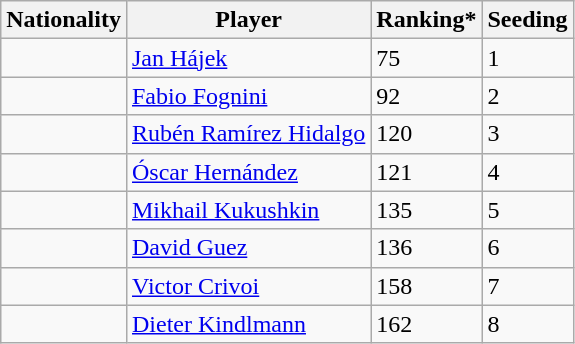<table class="wikitable" border="1">
<tr>
<th>Nationality</th>
<th>Player</th>
<th>Ranking*</th>
<th>Seeding</th>
</tr>
<tr>
<td></td>
<td><a href='#'>Jan Hájek</a></td>
<td>75</td>
<td>1</td>
</tr>
<tr>
<td></td>
<td><a href='#'>Fabio Fognini</a></td>
<td>92</td>
<td>2</td>
</tr>
<tr>
<td></td>
<td><a href='#'>Rubén Ramírez Hidalgo</a></td>
<td>120</td>
<td>3</td>
</tr>
<tr>
<td></td>
<td><a href='#'>Óscar Hernández</a></td>
<td>121</td>
<td>4</td>
</tr>
<tr>
<td></td>
<td><a href='#'>Mikhail Kukushkin</a></td>
<td>135</td>
<td>5</td>
</tr>
<tr>
<td></td>
<td><a href='#'>David Guez</a></td>
<td>136</td>
<td>6</td>
</tr>
<tr>
<td></td>
<td><a href='#'>Victor Crivoi</a></td>
<td>158</td>
<td>7</td>
</tr>
<tr>
<td></td>
<td><a href='#'>Dieter Kindlmann</a></td>
<td>162</td>
<td>8</td>
</tr>
</table>
